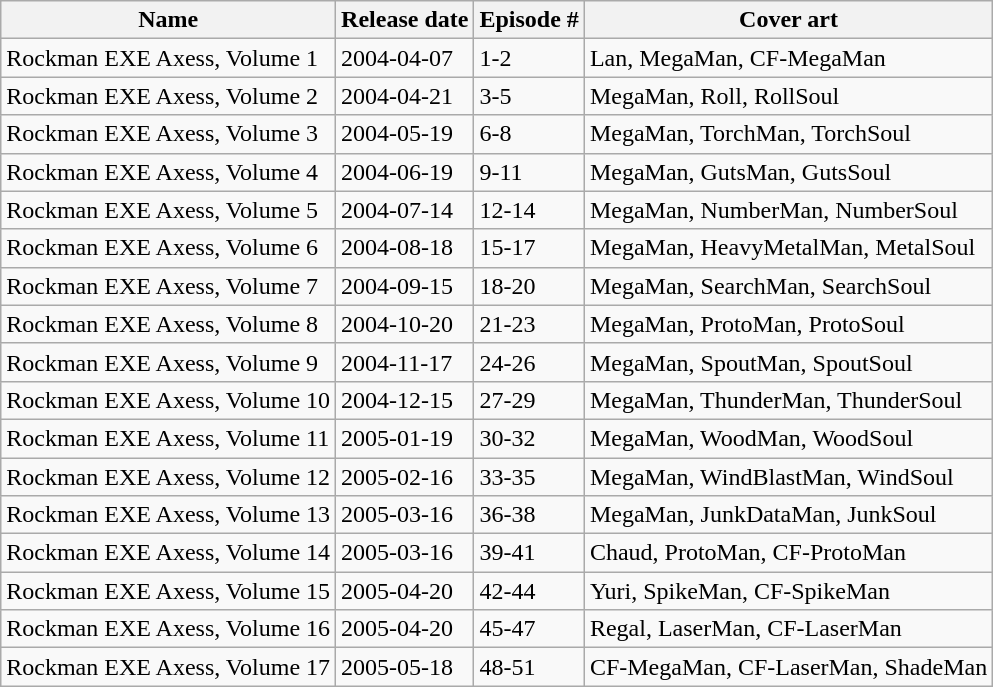<table class="wikitable">
<tr>
<th>Name</th>
<th>Release date</th>
<th>Episode #</th>
<th>Cover art</th>
</tr>
<tr>
<td>Rockman EXE Axess, Volume 1</td>
<td>2004-04-07</td>
<td>1-2</td>
<td>Lan, MegaMan, CF-MegaMan</td>
</tr>
<tr>
<td>Rockman EXE Axess, Volume 2</td>
<td>2004-04-21</td>
<td>3-5</td>
<td>MegaMan, Roll, RollSoul</td>
</tr>
<tr>
<td>Rockman EXE Axess, Volume 3</td>
<td>2004-05-19</td>
<td>6-8</td>
<td>MegaMan, TorchMan, TorchSoul</td>
</tr>
<tr>
<td>Rockman EXE Axess, Volume 4</td>
<td>2004-06-19</td>
<td>9-11</td>
<td>MegaMan, GutsMan, GutsSoul</td>
</tr>
<tr>
<td>Rockman EXE Axess, Volume 5</td>
<td>2004-07-14</td>
<td>12-14</td>
<td>MegaMan, NumberMan, NumberSoul</td>
</tr>
<tr>
<td>Rockman EXE Axess, Volume 6</td>
<td>2004-08-18</td>
<td>15-17</td>
<td>MegaMan, HeavyMetalMan, MetalSoul</td>
</tr>
<tr>
<td>Rockman EXE Axess, Volume 7</td>
<td>2004-09-15</td>
<td>18-20</td>
<td>MegaMan, SearchMan, SearchSoul</td>
</tr>
<tr>
<td>Rockman EXE Axess, Volume 8</td>
<td>2004-10-20</td>
<td>21-23</td>
<td>MegaMan, ProtoMan, ProtoSoul</td>
</tr>
<tr>
<td>Rockman EXE Axess, Volume 9</td>
<td>2004-11-17</td>
<td>24-26</td>
<td>MegaMan, SpoutMan, SpoutSoul</td>
</tr>
<tr>
<td>Rockman EXE Axess, Volume 10</td>
<td>2004-12-15</td>
<td>27-29</td>
<td>MegaMan, ThunderMan, ThunderSoul</td>
</tr>
<tr>
<td>Rockman EXE Axess, Volume 11</td>
<td>2005-01-19</td>
<td>30-32</td>
<td>MegaMan, WoodMan, WoodSoul</td>
</tr>
<tr>
<td>Rockman EXE Axess, Volume 12</td>
<td>2005-02-16</td>
<td>33-35</td>
<td>MegaMan, WindBlastMan, WindSoul</td>
</tr>
<tr>
<td>Rockman EXE Axess, Volume 13</td>
<td>2005-03-16</td>
<td>36-38</td>
<td>MegaMan, JunkDataMan, JunkSoul</td>
</tr>
<tr>
<td>Rockman EXE Axess, Volume 14</td>
<td>2005-03-16</td>
<td>39-41</td>
<td>Chaud, ProtoMan, CF-ProtoMan</td>
</tr>
<tr>
<td>Rockman EXE Axess, Volume 15</td>
<td>2005-04-20</td>
<td>42-44</td>
<td>Yuri, SpikeMan, CF-SpikeMan</td>
</tr>
<tr>
<td>Rockman EXE Axess, Volume 16</td>
<td>2005-04-20</td>
<td>45-47</td>
<td>Regal, LaserMan, CF-LaserMan</td>
</tr>
<tr>
<td>Rockman EXE Axess, Volume 17</td>
<td>2005-05-18</td>
<td>48-51</td>
<td>CF-MegaMan, CF-LaserMan, ShadeMan</td>
</tr>
</table>
